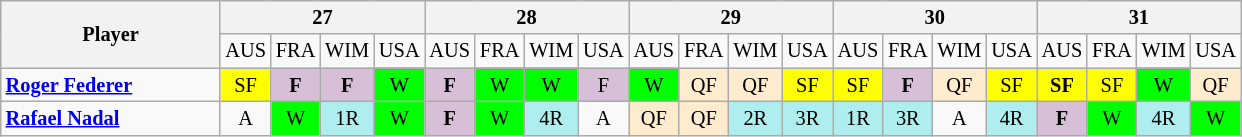<table class=wikitable style=text-align:center;font-size:85%>
<tr>
<th rowspan="2" style="width:140px;">Player</th>
<th colspan=4>27</th>
<th colspan=4>28</th>
<th colspan=4>29</th>
<th colspan=4>30</th>
<th colspan=4>31</th>
</tr>
<tr>
<td>AUS</td>
<td>FRA</td>
<td>WIM</td>
<td>USA</td>
<td>AUS</td>
<td>FRA</td>
<td>WIM</td>
<td>USA</td>
<td>AUS</td>
<td>FRA</td>
<td>WIM</td>
<td>USA</td>
<td>AUS</td>
<td>FRA</td>
<td>WIM</td>
<td>USA</td>
<td>AUS</td>
<td>FRA</td>
<td>WIM</td>
<td>USA</td>
</tr>
<tr>
<td align=left> <strong><a href='#'>Roger Federer</a></strong></td>
<td style="background:yellow;">SF</td>
<td style="background:thistle;"><strong>F</strong></td>
<td style="background:thistle;"><strong>F</strong></td>
<td bgcolor=lime>W</td>
<td style="background:thistle;"><strong>F</strong></td>
<td style="background:lime;">W</td>
<td style="background:lime;">W</td>
<td style="background:thistle;">F</td>
<td style="background:lime;">W</td>
<td style="background:#ffebcd;">QF</td>
<td style="background:#ffebcd;">QF</td>
<td style="background:yellow;">SF</td>
<td style="background:yellow;">SF</td>
<td style="background:thistle;"><strong>F</strong></td>
<td style="background:#ffebcd;">QF</td>
<td style="background:yellow;">SF</td>
<td style="background:yellow;"><strong>SF</strong></td>
<td style="background:yellow;">SF</td>
<td style="background:lime;">W</td>
<td style="background:#ffebcd;">QF</td>
</tr>
<tr>
<td align=left> <strong><a href='#'>Rafael Nadal</a></strong></td>
<td>A</td>
<td bgcolor=lime>W</td>
<td style="background:#afeeee;">1R</td>
<td bgcolor=lime>W</td>
<td style="background:thistle;"><strong>F</strong></td>
<td style="background:lime;">W</td>
<td style="background:#afeeee;">4R</td>
<td>A</td>
<td style="background:#ffebcd;">QF</td>
<td style="background:#ffebcd;">QF</td>
<td bgcolor="#afeeee">2R</td>
<td bgcolor="#afeeee">3R</td>
<td bgcolor="#afeeee">1R</td>
<td bgcolor="#afeeee">3R</td>
<td>A</td>
<td bgcolor="#afeeee">4R</td>
<td style="background:thistle;"><strong>F</strong></td>
<td style="background:lime;">W</td>
<td bgcolor="#afeeee">4R</td>
<td bgcolor=lime>W</td>
</tr>
</table>
